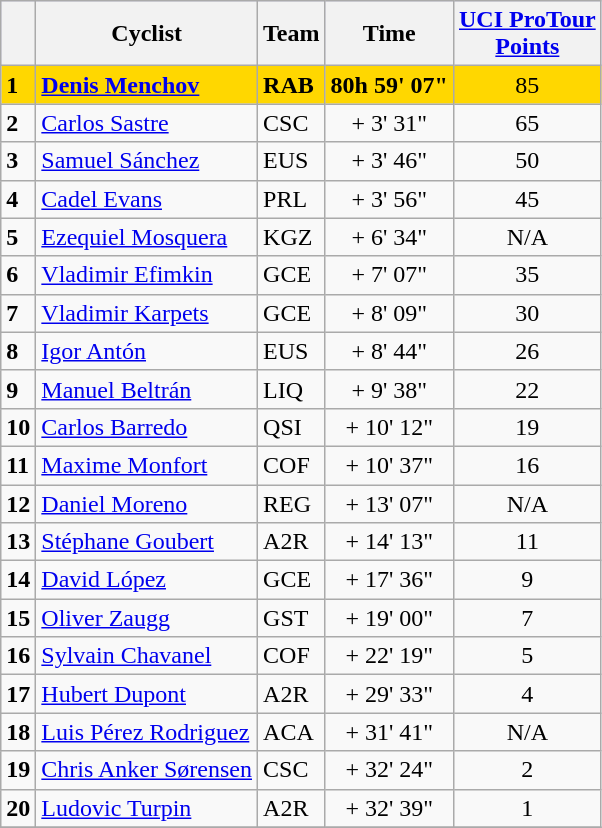<table class="wikitable">
<tr style="background:#ccccff;">
<th></th>
<th>Cyclist</th>
<th>Team</th>
<th>Time</th>
<th><a href='#'>UCI ProTour<br>Points</a></th>
</tr>
<tr style="background:gold">
<td><strong>1</strong></td>
<td><strong> <a href='#'>Denis Menchov</a></strong></td>
<td><strong>RAB</strong></td>
<td><strong>80h 59' 07"</strong></td>
<td align=center>85</td>
</tr>
<tr>
<td><strong>2</strong></td>
<td> <a href='#'>Carlos Sastre</a></td>
<td>CSC</td>
<td align=center>+ 3' 31"</td>
<td align=center>65</td>
</tr>
<tr>
<td><strong>3</strong></td>
<td> <a href='#'>Samuel Sánchez</a></td>
<td>EUS</td>
<td align=center>+ 3' 46"</td>
<td align=center>50</td>
</tr>
<tr>
<td><strong>4</strong></td>
<td> <a href='#'>Cadel Evans</a></td>
<td>PRL</td>
<td align=center>+ 3' 56"</td>
<td align=center>45</td>
</tr>
<tr>
<td><strong>5</strong></td>
<td> <a href='#'>Ezequiel Mosquera</a></td>
<td>KGZ</td>
<td align=center>+ 6' 34"</td>
<td align=center>N/A</td>
</tr>
<tr>
<td><strong>6</strong></td>
<td> <a href='#'>Vladimir Efimkin</a></td>
<td>GCE</td>
<td align=center>+ 7' 07"</td>
<td align=center>35</td>
</tr>
<tr>
<td><strong>7</strong></td>
<td> <a href='#'>Vladimir Karpets</a></td>
<td>GCE</td>
<td align=center>+ 8' 09"</td>
<td align=center>30</td>
</tr>
<tr>
<td><strong>8</strong></td>
<td> <a href='#'>Igor Antón</a></td>
<td>EUS</td>
<td align=center>+ 8' 44"</td>
<td align=center>26</td>
</tr>
<tr>
<td><strong>9</strong></td>
<td> <a href='#'>Manuel Beltrán</a></td>
<td>LIQ</td>
<td align=center>+ 9' 38"</td>
<td align=center>22</td>
</tr>
<tr>
<td><strong>10</strong></td>
<td> <a href='#'>Carlos Barredo</a></td>
<td>QSI</td>
<td align=center>+ 10' 12"</td>
<td align=center>19</td>
</tr>
<tr>
<td><strong>11</strong></td>
<td> <a href='#'>Maxime Monfort</a></td>
<td>COF</td>
<td align=center>+ 10' 37"</td>
<td align=center>16</td>
</tr>
<tr>
<td><strong>12</strong></td>
<td> <a href='#'>Daniel Moreno</a></td>
<td>REG</td>
<td align=center>+ 13' 07"</td>
<td align=center>N/A</td>
</tr>
<tr>
<td><strong>13</strong></td>
<td> <a href='#'>Stéphane Goubert</a></td>
<td>A2R</td>
<td align=center>+ 14' 13"</td>
<td align=center>11</td>
</tr>
<tr>
<td><strong>14</strong></td>
<td> <a href='#'>David López</a></td>
<td>GCE</td>
<td align=center>+ 17' 36"</td>
<td align=center>9</td>
</tr>
<tr>
<td><strong>15</strong></td>
<td> <a href='#'>Oliver Zaugg</a></td>
<td>GST</td>
<td align=center>+ 19' 00"</td>
<td align=center>7</td>
</tr>
<tr>
<td><strong>16</strong></td>
<td> <a href='#'>Sylvain Chavanel</a></td>
<td>COF</td>
<td align=center>+ 22' 19"</td>
<td align=center>5</td>
</tr>
<tr>
<td><strong>17</strong></td>
<td> <a href='#'>Hubert Dupont</a></td>
<td>A2R</td>
<td align=center>+ 29' 33"</td>
<td align=center>4</td>
</tr>
<tr>
<td><strong>18</strong></td>
<td> <a href='#'>Luis Pérez Rodriguez</a></td>
<td>ACA</td>
<td align=center>+ 31' 41"</td>
<td align=center>N/A</td>
</tr>
<tr>
<td><strong>19</strong></td>
<td> <a href='#'>Chris Anker Sørensen</a></td>
<td>CSC</td>
<td align=center>+ 32' 24"</td>
<td align=center>2</td>
</tr>
<tr>
<td><strong>20</strong></td>
<td> <a href='#'>Ludovic Turpin</a></td>
<td>A2R</td>
<td align=center>+ 32' 39"</td>
<td align=center>1</td>
</tr>
<tr>
</tr>
</table>
